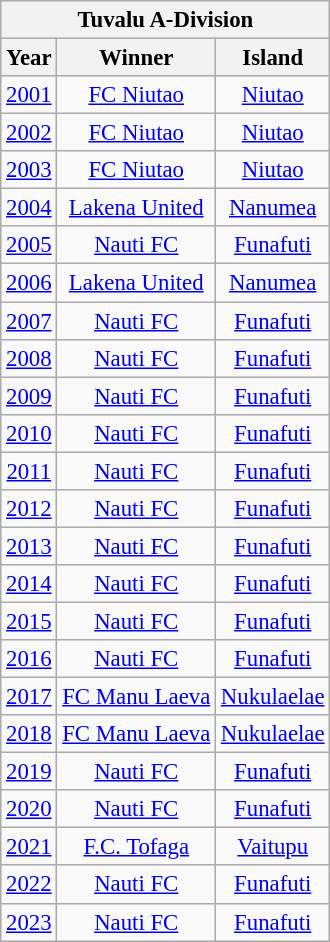<table class="wikitable" style="text-align: center; font-size:95%;">
<tr>
<th colspan=3>Tuvalu A-Division</th>
</tr>
<tr>
<th>Year</th>
<th>Winner</th>
<th>Island</th>
</tr>
<tr>
<td><a href='#'>2001</a></td>
<td><a href='#'>FC Niutao</a></td>
<td><a href='#'>Niutao</a></td>
</tr>
<tr>
<td><a href='#'>2002</a></td>
<td><a href='#'>FC Niutao</a></td>
<td><a href='#'>Niutao</a></td>
</tr>
<tr>
<td><a href='#'>2003</a></td>
<td><a href='#'>FC Niutao</a></td>
<td><a href='#'>Niutao</a></td>
</tr>
<tr>
<td><a href='#'>2004</a></td>
<td><a href='#'>Lakena United</a></td>
<td><a href='#'>Nanumea</a></td>
</tr>
<tr>
<td><a href='#'>2005</a></td>
<td><a href='#'>Nauti FC</a></td>
<td><a href='#'>Funafuti</a></td>
</tr>
<tr>
<td><a href='#'>2006</a></td>
<td><a href='#'>Lakena United</a></td>
<td><a href='#'>Nanumea</a></td>
</tr>
<tr>
<td><a href='#'>2007</a></td>
<td><a href='#'>Nauti FC</a></td>
<td><a href='#'>Funafuti</a></td>
</tr>
<tr>
<td><a href='#'>2008</a></td>
<td><a href='#'>Nauti FC</a></td>
<td><a href='#'>Funafuti</a></td>
</tr>
<tr>
<td><a href='#'>2009</a></td>
<td><a href='#'>Nauti FC</a></td>
<td><a href='#'>Funafuti</a></td>
</tr>
<tr>
<td><a href='#'>2010</a></td>
<td><a href='#'>Nauti FC</a></td>
<td><a href='#'>Funafuti</a></td>
</tr>
<tr>
<td><a href='#'>2011</a></td>
<td><a href='#'>Nauti FC</a></td>
<td><a href='#'>Funafuti</a></td>
</tr>
<tr>
<td><a href='#'>2012</a></td>
<td><a href='#'>Nauti FC</a></td>
<td><a href='#'>Funafuti</a></td>
</tr>
<tr>
<td><a href='#'>2013</a></td>
<td><a href='#'>Nauti FC</a></td>
<td><a href='#'>Funafuti</a></td>
</tr>
<tr>
<td><a href='#'>2014</a></td>
<td><a href='#'>Nauti FC</a></td>
<td><a href='#'>Funafuti</a></td>
</tr>
<tr>
<td><a href='#'>2015</a></td>
<td><a href='#'>Nauti FC</a></td>
<td><a href='#'>Funafuti</a></td>
</tr>
<tr>
<td><a href='#'>2016</a></td>
<td><a href='#'>Nauti FC</a></td>
<td><a href='#'>Funafuti</a></td>
</tr>
<tr>
<td><a href='#'>2017</a></td>
<td><a href='#'>FC Manu Laeva</a></td>
<td><a href='#'>Nukulaelae</a></td>
</tr>
<tr>
<td><a href='#'>2018</a></td>
<td><a href='#'>FC Manu Laeva</a></td>
<td><a href='#'>Nukulaelae</a></td>
</tr>
<tr>
<td><a href='#'>2019</a></td>
<td><a href='#'>Nauti FC</a></td>
<td><a href='#'>Funafuti</a></td>
</tr>
<tr>
<td><a href='#'>2020</a></td>
<td><a href='#'>Nauti FC</a></td>
<td><a href='#'>Funafuti</a></td>
</tr>
<tr>
<td><a href='#'>2021</a></td>
<td><a href='#'>F.C. Tofaga</a></td>
<td><a href='#'>Vaitupu</a></td>
</tr>
<tr>
<td><a href='#'>2022</a></td>
<td><a href='#'>Nauti FC</a></td>
<td><a href='#'>Funafuti</a></td>
</tr>
<tr>
<td><a href='#'>2023</a></td>
<td><a href='#'>Nauti FC</a></td>
<td><a href='#'>Funafuti</a></td>
</tr>
</table>
